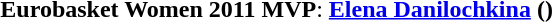<table width=95%>
<tr align=center>
<td><strong>Eurobasket Women  2011 MVP</strong>: <strong><a href='#'>Elena Danilochkina</a></strong> <strong>()</strong></td>
</tr>
</table>
